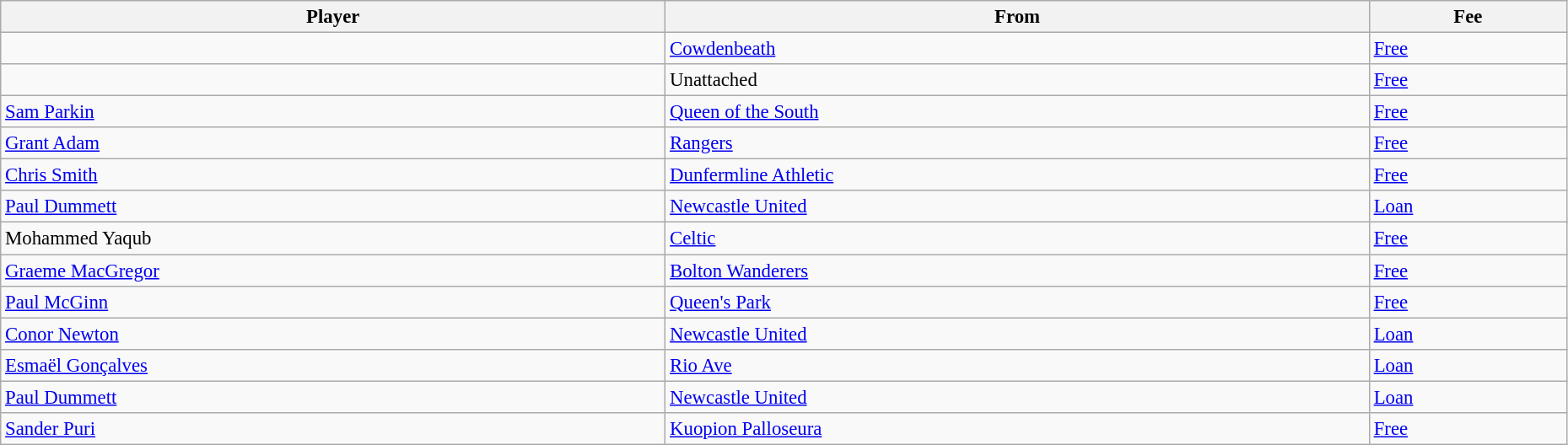<table class="wikitable" style="text-align:center; font-size:95%;width:98%; text-align:left">
<tr>
<th>Player</th>
<th>From</th>
<th>Fee</th>
</tr>
<tr>
<td> </td>
<td> <a href='#'>Cowdenbeath</a></td>
<td><a href='#'>Free</a></td>
</tr>
<tr>
<td> </td>
<td>Unattached</td>
<td><a href='#'>Free</a></td>
</tr>
<tr>
<td> <a href='#'>Sam Parkin</a></td>
<td> <a href='#'>Queen of the South</a></td>
<td><a href='#'>Free</a></td>
</tr>
<tr>
<td> <a href='#'>Grant Adam</a></td>
<td> <a href='#'>Rangers</a></td>
<td><a href='#'>Free</a></td>
</tr>
<tr>
<td> <a href='#'>Chris Smith</a></td>
<td> <a href='#'>Dunfermline Athletic</a></td>
<td><a href='#'>Free</a></td>
</tr>
<tr>
<td> <a href='#'>Paul Dummett</a></td>
<td> <a href='#'>Newcastle United</a></td>
<td><a href='#'>Loan</a></td>
</tr>
<tr>
<td> Mohammed Yaqub</td>
<td> <a href='#'>Celtic</a></td>
<td><a href='#'>Free</a></td>
</tr>
<tr>
<td> <a href='#'>Graeme MacGregor</a></td>
<td> <a href='#'>Bolton Wanderers</a></td>
<td><a href='#'>Free</a></td>
</tr>
<tr>
<td> <a href='#'>Paul McGinn</a></td>
<td> <a href='#'>Queen's Park</a></td>
<td><a href='#'>Free</a></td>
</tr>
<tr>
<td> <a href='#'>Conor Newton</a></td>
<td> <a href='#'>Newcastle United</a></td>
<td><a href='#'>Loan</a></td>
</tr>
<tr>
<td> <a href='#'>Esmaël Gonçalves</a></td>
<td> <a href='#'>Rio Ave</a></td>
<td><a href='#'>Loan</a></td>
</tr>
<tr>
<td> <a href='#'>Paul Dummett</a> </td>
<td> <a href='#'>Newcastle United</a></td>
<td><a href='#'>Loan</a></td>
</tr>
<tr>
<td> <a href='#'>Sander Puri</a></td>
<td> <a href='#'>Kuopion Palloseura</a></td>
<td><a href='#'>Free</a></td>
</tr>
</table>
